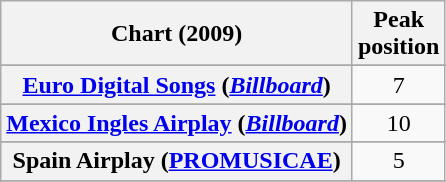<table class="wikitable sortable plainrowheaders" style="text-align:center">
<tr>
<th scope="col">Chart (2009)</th>
<th scope="col">Peak<br>position</th>
</tr>
<tr>
</tr>
<tr>
</tr>
<tr>
</tr>
<tr>
</tr>
<tr>
</tr>
<tr>
</tr>
<tr>
<th scope="row"><a href='#'>Euro Digital Songs</a> (<em><a href='#'>Billboard</a></em>)</th>
<td>7</td>
</tr>
<tr>
</tr>
<tr>
</tr>
<tr>
</tr>
<tr>
</tr>
<tr>
</tr>
<tr>
</tr>
<tr>
<th scope="row"><a href='#'>Mexico Ingles Airplay</a> (<em><a href='#'>Billboard</a></em>)</th>
<td>10</td>
</tr>
<tr>
</tr>
<tr>
</tr>
<tr>
</tr>
<tr>
</tr>
<tr>
</tr>
<tr>
<th scope="row">Spain Airplay (<a href='#'>PROMUSICAE</a>)</th>
<td>5</td>
</tr>
<tr>
</tr>
<tr>
</tr>
<tr>
</tr>
<tr>
</tr>
<tr>
</tr>
<tr>
</tr>
<tr>
</tr>
<tr>
</tr>
</table>
